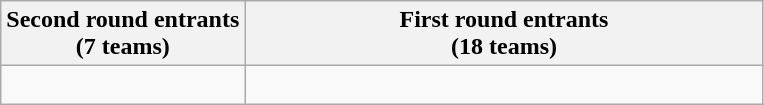<table class="wikitable">
<tr>
<th width=32%>Second round entrants<br>(7 teams)</th>
<th>First round entrants<br>(18 teams)</th>
</tr>
<tr style="vertical-align:top">
<td><br></td>
<td><br></td>
</tr>
</table>
